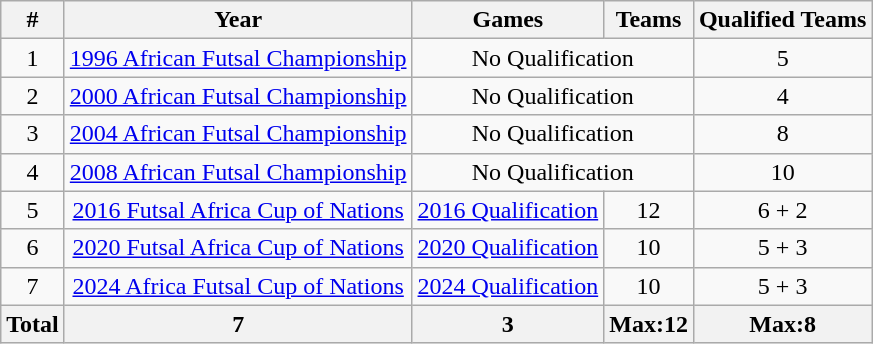<table class="wikitable sortable" style="text-align:center">
<tr>
<th>#</th>
<th>Year</th>
<th>Games</th>
<th>Teams</th>
<th>Qualified Teams</th>
</tr>
<tr>
<td>1</td>
<td><a href='#'>1996 African Futsal Championship</a></td>
<td colspan=2>No Qualification</td>
<td>5</td>
</tr>
<tr>
<td>2</td>
<td><a href='#'>2000 African Futsal Championship</a></td>
<td colspan=2>No Qualification</td>
<td>4</td>
</tr>
<tr>
<td>3</td>
<td><a href='#'>2004 African Futsal Championship</a></td>
<td colspan=2>No Qualification</td>
<td>8</td>
</tr>
<tr>
<td>4</td>
<td><a href='#'>2008 African Futsal Championship</a></td>
<td colspan=2>No Qualification</td>
<td>10</td>
</tr>
<tr>
<td>5</td>
<td><a href='#'>2016 Futsal Africa Cup of Nations</a></td>
<td><a href='#'>2016 Qualification</a></td>
<td>12</td>
<td>6 + 2</td>
</tr>
<tr>
<td>6</td>
<td><a href='#'>2020 Futsal Africa Cup of Nations</a></td>
<td><a href='#'>2020 Qualification</a></td>
<td>10</td>
<td>5 + 3</td>
</tr>
<tr>
<td>7</td>
<td><a href='#'>2024 Africa Futsal Cup of Nations</a></td>
<td><a href='#'>2024 Qualification</a></td>
<td>10</td>
<td>5 + 3</td>
</tr>
<tr>
<th><strong>Total</strong></th>
<th>7</th>
<th>3</th>
<th>Max:12</th>
<th>Max:8</th>
</tr>
</table>
